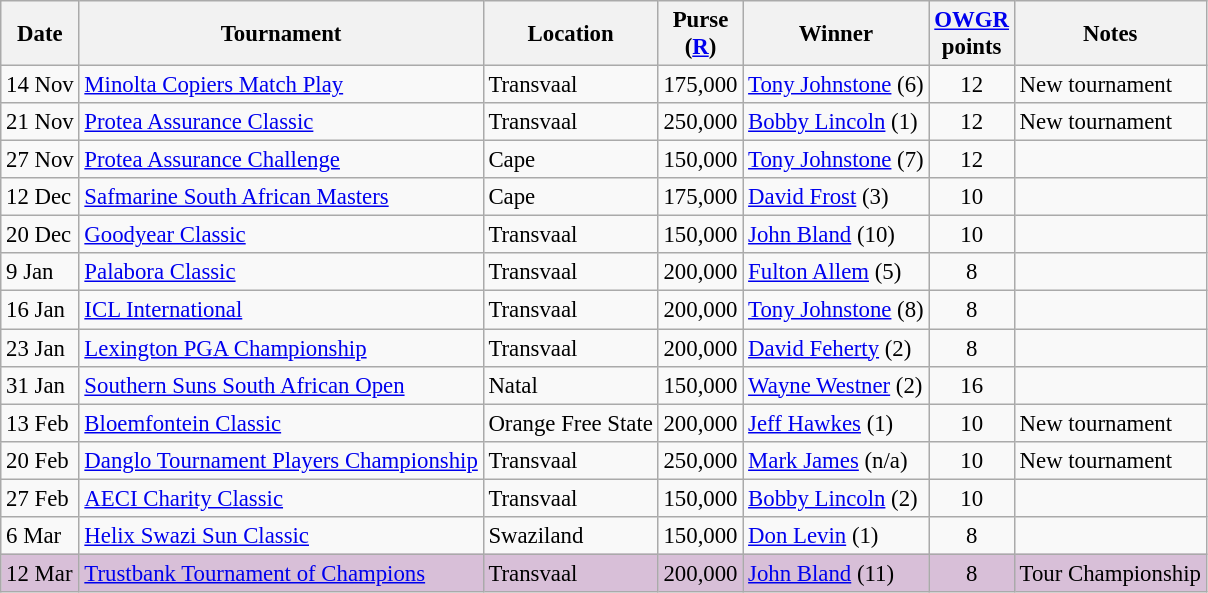<table class="wikitable" style="font-size:95%">
<tr>
<th>Date</th>
<th>Tournament</th>
<th>Location</th>
<th>Purse<br>(<a href='#'>R</a>)</th>
<th>Winner</th>
<th><a href='#'>OWGR</a><br>points</th>
<th>Notes</th>
</tr>
<tr>
<td>14 Nov</td>
<td><a href='#'>Minolta Copiers Match Play</a></td>
<td>Transvaal</td>
<td align=right>175,000</td>
<td> <a href='#'>Tony Johnstone</a> (6)</td>
<td align=center>12</td>
<td>New tournament</td>
</tr>
<tr>
<td>21 Nov</td>
<td><a href='#'>Protea Assurance Classic</a></td>
<td>Transvaal</td>
<td align=right>250,000</td>
<td> <a href='#'>Bobby Lincoln</a> (1)</td>
<td align=center>12</td>
<td>New tournament</td>
</tr>
<tr>
<td>27 Nov</td>
<td><a href='#'>Protea Assurance Challenge</a></td>
<td>Cape</td>
<td align=right>150,000</td>
<td> <a href='#'>Tony Johnstone</a> (7)</td>
<td align=center>12</td>
<td></td>
</tr>
<tr>
<td>12 Dec</td>
<td><a href='#'>Safmarine South African Masters</a></td>
<td>Cape</td>
<td align=right>175,000</td>
<td> <a href='#'>David Frost</a> (3)</td>
<td align=center>10</td>
<td></td>
</tr>
<tr>
<td>20 Dec</td>
<td><a href='#'>Goodyear Classic</a></td>
<td>Transvaal</td>
<td align=right>150,000</td>
<td> <a href='#'>John Bland</a> (10)</td>
<td align=center>10</td>
<td></td>
</tr>
<tr>
<td>9 Jan</td>
<td><a href='#'>Palabora Classic</a></td>
<td>Transvaal</td>
<td align=right>200,000</td>
<td> <a href='#'>Fulton Allem</a> (5)</td>
<td align=center>8</td>
<td></td>
</tr>
<tr>
<td>16 Jan</td>
<td><a href='#'>ICL International</a></td>
<td>Transvaal</td>
<td align=right>200,000</td>
<td> <a href='#'>Tony Johnstone</a> (8)</td>
<td align=center>8</td>
<td></td>
</tr>
<tr>
<td>23 Jan</td>
<td><a href='#'>Lexington PGA Championship</a></td>
<td>Transvaal</td>
<td align=right>200,000</td>
<td> <a href='#'>David Feherty</a> (2)</td>
<td align=center>8</td>
<td></td>
</tr>
<tr>
<td>31 Jan</td>
<td><a href='#'>Southern Suns South African Open</a></td>
<td>Natal</td>
<td align=right>150,000</td>
<td> <a href='#'>Wayne Westner</a> (2)</td>
<td align=center>16</td>
<td></td>
</tr>
<tr>
<td>13 Feb</td>
<td><a href='#'>Bloemfontein Classic</a></td>
<td>Orange Free State</td>
<td align=right>200,000</td>
<td> <a href='#'>Jeff Hawkes</a> (1)</td>
<td align=center>10</td>
<td>New tournament</td>
</tr>
<tr>
<td>20 Feb</td>
<td><a href='#'>Danglo Tournament Players Championship</a></td>
<td>Transvaal</td>
<td align=right>250,000</td>
<td> <a href='#'>Mark James</a> (n/a)</td>
<td align=center>10</td>
<td>New tournament</td>
</tr>
<tr>
<td>27 Feb</td>
<td><a href='#'>AECI Charity Classic</a></td>
<td>Transvaal</td>
<td align=right>150,000</td>
<td> <a href='#'>Bobby Lincoln</a> (2)</td>
<td align=center>10</td>
<td></td>
</tr>
<tr>
<td>6 Mar</td>
<td><a href='#'>Helix Swazi Sun Classic</a></td>
<td>Swaziland</td>
<td align=right>150,000</td>
<td> <a href='#'>Don Levin</a> (1)</td>
<td align=center>8</td>
<td></td>
</tr>
<tr style="background:thistle;">
<td>12 Mar</td>
<td><a href='#'>Trustbank Tournament of Champions</a></td>
<td>Transvaal</td>
<td align=right>200,000</td>
<td> <a href='#'>John Bland</a> (11)</td>
<td align=center>8</td>
<td>Tour Championship</td>
</tr>
</table>
